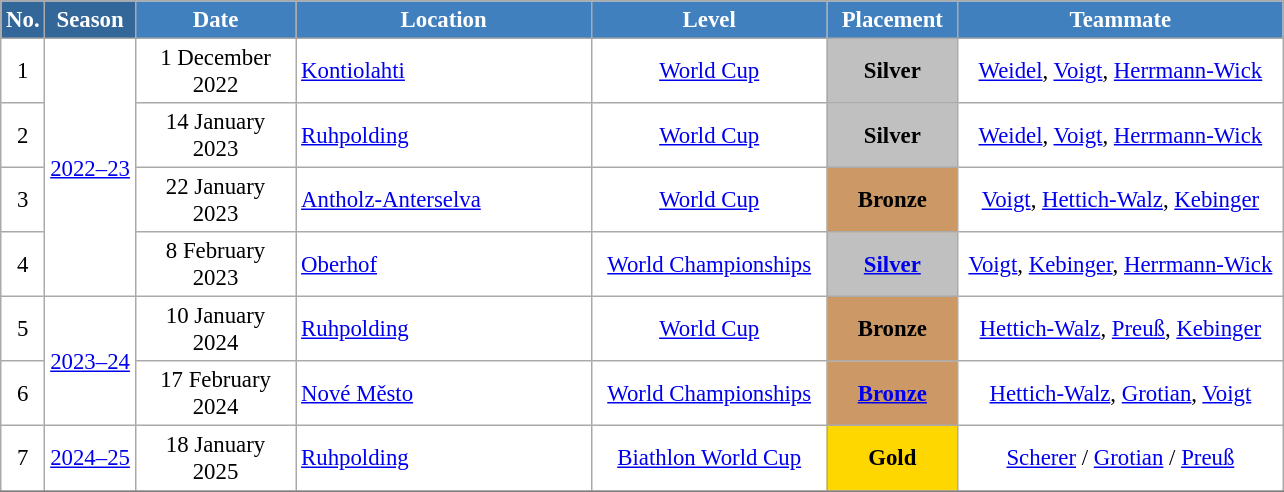<table class="wikitable sortable" style="font-size:95%; text-align:center; border:grey solid 1px; border-collapse:collapse; background:#ffffff;">
<tr style="background:#efefef;">
<th style="background-color:#369; color:white;">No.</th>
<th style="background-color:#369; color:white;">Season</th>
<th style="background-color:#4180be; color:white; width:100px;">Date</th>
<th style="background-color:#4180be; color:white; width:190px;">Location</th>
<th style="background-color:#4180be; color:white; width:150px;">Level</th>
<th style="background-color:#4180be; color:white; width:80px;">Placement</th>
<th style="background-color:#4180be; color:white; width:210px;">Teammate</th>
</tr>
<tr>
<td>1</td>
<td rowspan=4><a href='#'>2022–23</a></td>
<td>1 December 2022</td>
<td align=left> <a href='#'>Kontiolahti</a></td>
<td><a href='#'>World Cup</a></td>
<td align=center bgcolor="silver"><strong>Silver</strong></td>
<td><a href='#'>Weidel</a>, <a href='#'>Voigt</a>, <a href='#'>Herrmann-Wick</a></td>
</tr>
<tr>
<td>2</td>
<td>14 January 2023</td>
<td align=left> <a href='#'>Ruhpolding</a></td>
<td><a href='#'>World Cup</a></td>
<td align=center bgcolor="silver"><strong>Silver</strong></td>
<td><a href='#'>Weidel</a>, <a href='#'>Voigt</a>, <a href='#'>Herrmann-Wick</a></td>
</tr>
<tr>
<td>3</td>
<td>22 January 2023</td>
<td align=left> <a href='#'>Antholz-Anterselva</a></td>
<td><a href='#'>World Cup</a></td>
<td align=center bgcolor="cc9966"><strong>Bronze</strong></td>
<td><a href='#'>Voigt</a>, <a href='#'>Hettich-Walz</a>, <a href='#'>Kebinger</a></td>
</tr>
<tr>
<td>4</td>
<td>8 February 2023</td>
<td align=left> <a href='#'>Oberhof</a></td>
<td rowspan=1><a href='#'>World Championships</a></td>
<td align=center bgcolor="silver"><a href='#'><strong>Silver</strong></a></td>
<td><a href='#'>Voigt</a>, <a href='#'>Kebinger</a>, <a href='#'>Herrmann-Wick</a></td>
</tr>
<tr>
<td>5</td>
<td rowspan=2><a href='#'>2023–24</a></td>
<td>10 January 2024</td>
<td align=left> <a href='#'>Ruhpolding</a></td>
<td><a href='#'>World Cup</a></td>
<td align=center bgcolor="cc9966"><strong>Bronze</strong></td>
<td><a href='#'>Hettich-Walz</a>, <a href='#'>Preuß</a>, <a href='#'>Kebinger</a></td>
</tr>
<tr>
<td>6</td>
<td>17 February 2024</td>
<td align=left> <a href='#'>Nové Město</a></td>
<td rowspan=1><a href='#'>World Championships</a></td>
<td align=center bgcolor="cc9966"><a href='#'><strong>Bronze</strong></a></td>
<td><a href='#'>Hettich-Walz</a>, <a href='#'>Grotian</a>, <a href='#'>Voigt</a></td>
</tr>
<tr>
<td>7</td>
<td><a href='#'>2024–25</a></td>
<td>18 January 2025</td>
<td align=left> <a href='#'>Ruhpolding</a></td>
<td><a href='#'>Biathlon World Cup</a></td>
<td align=center bgcolor="gold"><strong>Gold</strong></td>
<td><a href='#'>Scherer</a>  / <a href='#'>Grotian</a> / <a href='#'>Preuß</a></td>
</tr>
<tr>
</tr>
</table>
